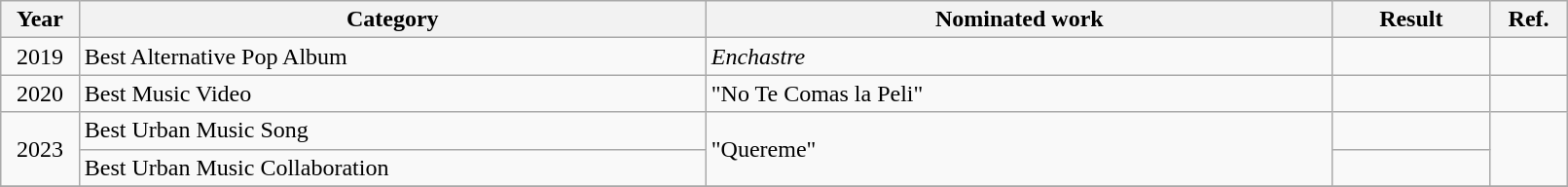<table class="wikitable" style="width:85%;">
<tr>
<th width=5%>Year</th>
<th style="width:40%;">Category</th>
<th style="width:40%;">Nominated work</th>
<th style="width:10%;">Result</th>
<th style="width:5%;">Ref.</th>
</tr>
<tr>
<td style="text-align:center;">2019</td>
<td>Best Alternative Pop Album</td>
<td><em>Enchastre</em></td>
<td></td>
<td></td>
</tr>
<tr>
<td style="text-align:center;">2020</td>
<td>Best Music Video</td>
<td>"No Te Comas la Peli"</td>
<td></td>
<td></td>
</tr>
<tr>
<td align="center" rowspan="2">2023</td>
<td>Best Urban Music Song</td>
<td rowspan="2">"Quereme" </td>
<td></td>
<td rowspan="2"></td>
</tr>
<tr>
<td>Best Urban Music Collaboration</td>
<td></td>
</tr>
<tr>
</tr>
</table>
